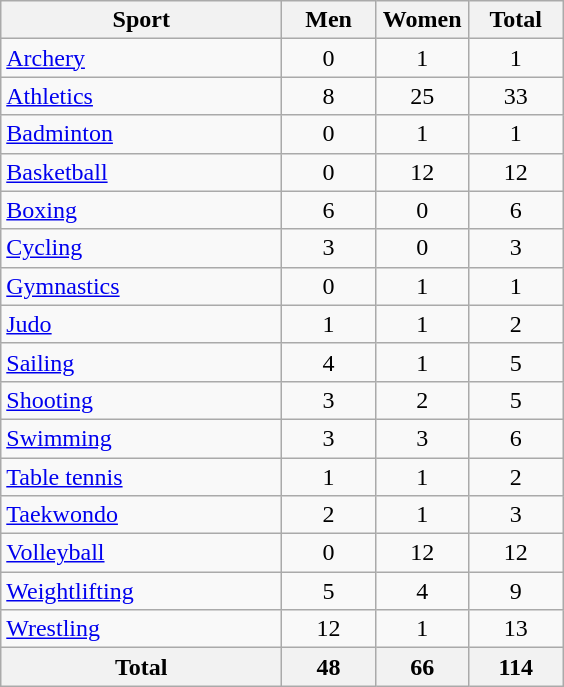<table class="wikitable sortable" style="text-align:center">
<tr>
<th width=180>Sport</th>
<th width=55>Men</th>
<th width=55>Women</th>
<th width=55>Total</th>
</tr>
<tr align=center>
<td align=left><a href='#'>Archery</a></td>
<td>0</td>
<td>1</td>
<td>1</td>
</tr>
<tr align=center>
<td align=left><a href='#'>Athletics</a></td>
<td>8</td>
<td>25</td>
<td>33</td>
</tr>
<tr align=center>
<td align=left><a href='#'>Badminton</a></td>
<td>0</td>
<td>1</td>
<td>1</td>
</tr>
<tr align=center>
<td align=left><a href='#'>Basketball</a></td>
<td>0</td>
<td>12</td>
<td>12</td>
</tr>
<tr align=center>
<td align=left><a href='#'>Boxing</a></td>
<td>6</td>
<td>0</td>
<td>6</td>
</tr>
<tr align=center>
<td align=left><a href='#'>Cycling</a></td>
<td>3</td>
<td>0</td>
<td>3</td>
</tr>
<tr align=center>
<td align=left><a href='#'>Gymnastics</a></td>
<td>0</td>
<td>1</td>
<td>1</td>
</tr>
<tr align=center>
<td align=left><a href='#'>Judo</a></td>
<td>1</td>
<td>1</td>
<td>2</td>
</tr>
<tr align=center>
<td align=left><a href='#'>Sailing</a></td>
<td>4</td>
<td>1</td>
<td>5</td>
</tr>
<tr align=center>
<td align=left><a href='#'>Shooting</a></td>
<td>3</td>
<td>2</td>
<td>5</td>
</tr>
<tr align=center>
<td align=left><a href='#'>Swimming</a></td>
<td>3</td>
<td>3</td>
<td>6</td>
</tr>
<tr align=center>
<td align=left><a href='#'>Table tennis</a></td>
<td>1</td>
<td>1</td>
<td>2</td>
</tr>
<tr align=center>
<td align=left><a href='#'>Taekwondo</a></td>
<td>2</td>
<td>1</td>
<td>3</td>
</tr>
<tr align=center>
<td align=left><a href='#'>Volleyball</a></td>
<td>0</td>
<td>12</td>
<td>12</td>
</tr>
<tr align=center>
<td align=left><a href='#'>Weightlifting</a></td>
<td>5</td>
<td>4</td>
<td>9</td>
</tr>
<tr align=center>
<td align=left><a href='#'>Wrestling</a></td>
<td>12</td>
<td>1</td>
<td>13</td>
</tr>
<tr class="sortbottom">
<th>Total</th>
<th>48</th>
<th>66</th>
<th>114</th>
</tr>
</table>
